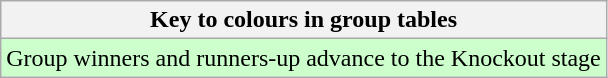<table class="wikitable">
<tr>
<th>Key to colours in group tables</th>
</tr>
<tr bgcolor=#ccffcc>
<td>Group winners and runners-up advance to the Knockout stage</td>
</tr>
</table>
